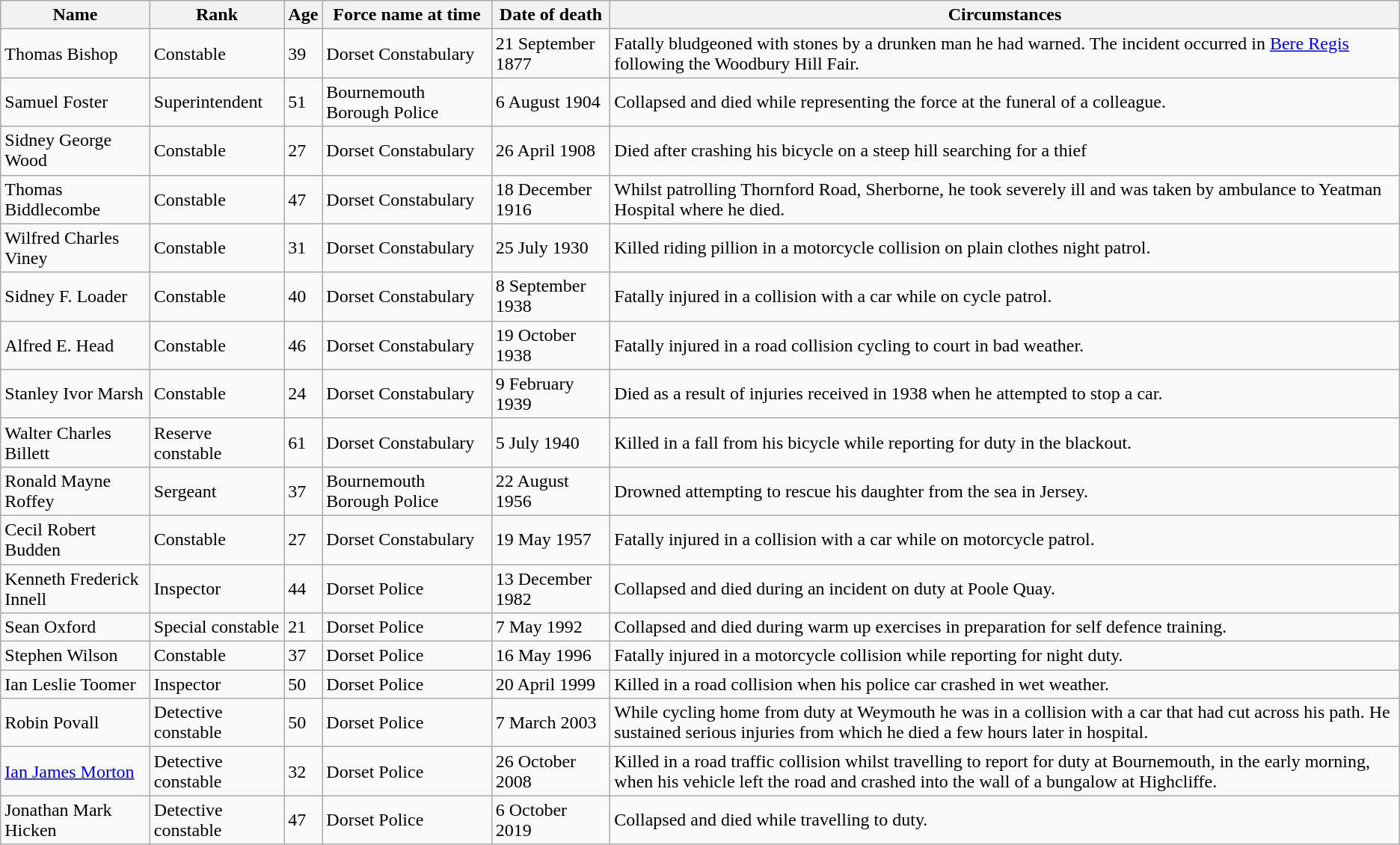<table class="wikitable sortable">
<tr>
<th>Name</th>
<th>Rank</th>
<th>Age</th>
<th>Force name at time</th>
<th>Date of death</th>
<th>Circumstances</th>
</tr>
<tr>
<td>Thomas Bishop</td>
<td>Constable</td>
<td>39</td>
<td>Dorset Constabulary</td>
<td>21 September 1877</td>
<td>Fatally bludgeoned with stones by a drunken man he had warned. The incident occurred in <a href='#'>Bere Regis</a> following the Woodbury Hill Fair.</td>
</tr>
<tr>
<td>Samuel Foster</td>
<td>Superintendent</td>
<td>51</td>
<td>Bournemouth Borough Police</td>
<td>6 August 1904</td>
<td>Collapsed and died while representing the force at the funeral of a colleague.</td>
</tr>
<tr>
<td>Sidney George Wood</td>
<td>Constable</td>
<td>27</td>
<td>Dorset Constabulary</td>
<td>26 April 1908</td>
<td>Died after crashing his bicycle on a steep hill searching for a thief</td>
</tr>
<tr>
<td>Thomas Biddlecombe</td>
<td>Constable</td>
<td>47</td>
<td>Dorset Constabulary</td>
<td>18 December 1916</td>
<td>Whilst patrolling Thornford Road, Sherborne, he took severely ill and was taken by ambulance to Yeatman Hospital where he died.</td>
</tr>
<tr>
<td>Wilfred Charles Viney</td>
<td>Constable</td>
<td>31</td>
<td>Dorset Constabulary</td>
<td>25 July 1930</td>
<td>Killed riding pillion in a motorcycle collision on plain clothes night patrol.</td>
</tr>
<tr>
<td>Sidney F. Loader</td>
<td>Constable</td>
<td>40</td>
<td>Dorset Constabulary</td>
<td>8 September 1938</td>
<td>Fatally injured in a collision with a car while on cycle patrol.</td>
</tr>
<tr>
<td>Alfred E. Head</td>
<td>Constable</td>
<td>46</td>
<td>Dorset Constabulary</td>
<td>19 October 1938</td>
<td>Fatally injured in a road collision cycling to court in bad weather.</td>
</tr>
<tr>
<td>Stanley Ivor Marsh</td>
<td>Constable</td>
<td>24</td>
<td>Dorset Constabulary</td>
<td>9 February 1939</td>
<td>Died as a result of injuries received in 1938 when he attempted to stop a car.</td>
</tr>
<tr>
<td>Walter Charles Billett</td>
<td>Reserve constable</td>
<td>61</td>
<td>Dorset Constabulary</td>
<td>5 July 1940</td>
<td>Killed in a fall from his bicycle while reporting for duty in the blackout.</td>
</tr>
<tr>
<td>Ronald Mayne Roffey</td>
<td>Sergeant</td>
<td>37</td>
<td>Bournemouth Borough Police</td>
<td>22 August 1956</td>
<td>Drowned attempting to rescue his daughter from the sea in Jersey.</td>
</tr>
<tr>
<td>Cecil Robert Budden</td>
<td>Constable</td>
<td>27</td>
<td>Dorset Constabulary</td>
<td>19 May 1957</td>
<td>Fatally injured in a collision with a car while on motorcycle patrol.</td>
</tr>
<tr>
<td>Kenneth Frederick Innell</td>
<td>Inspector</td>
<td>44</td>
<td>Dorset Police</td>
<td>13 December 1982</td>
<td>Collapsed and died during an incident on duty at Poole Quay.</td>
</tr>
<tr>
<td>Sean Oxford</td>
<td>Special constable</td>
<td>21</td>
<td>Dorset Police</td>
<td>7 May 1992</td>
<td>Collapsed and died during warm up exercises in preparation for self defence training.</td>
</tr>
<tr>
<td>Stephen Wilson</td>
<td>Constable</td>
<td>37</td>
<td>Dorset Police</td>
<td>16 May 1996</td>
<td>Fatally injured in a motorcycle collision while reporting for night duty.</td>
</tr>
<tr>
<td>Ian Leslie Toomer</td>
<td>Inspector</td>
<td>50</td>
<td>Dorset Police</td>
<td>20 April 1999</td>
<td>Killed in a road collision when his police car crashed in wet weather.</td>
</tr>
<tr>
<td>Robin Povall</td>
<td>Detective constable</td>
<td>50</td>
<td>Dorset Police</td>
<td>7 March 2003</td>
<td>While cycling home from duty at Weymouth he was in a collision with a car that had cut across his path. He sustained serious injuries from which he died a few hours later in hospital.</td>
</tr>
<tr>
<td><a href='#'>Ian James Morton</a></td>
<td>Detective constable</td>
<td>32</td>
<td>Dorset Police</td>
<td>26 October 2008</td>
<td>Killed in a road traffic collision whilst travelling to report for duty at Bournemouth, in the early morning, when his vehicle left the road and crashed into the wall of a bungalow at Highcliffe.</td>
</tr>
<tr>
<td>Jonathan Mark Hicken</td>
<td>Detective constable</td>
<td>47</td>
<td>Dorset Police</td>
<td>6 October 2019</td>
<td>Collapsed and died while travelling to duty.</td>
</tr>
</table>
